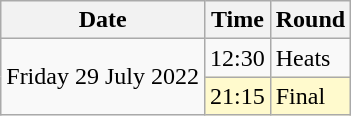<table class="wikitable">
<tr>
<th>Date</th>
<th>Time</th>
<th>Round</th>
</tr>
<tr>
<td rowspan=2>Friday 29 July 2022</td>
<td>12:30</td>
<td>Heats</td>
</tr>
<tr>
<td style=background:lemonchiffon>21:15</td>
<td style=background:lemonchiffon>Final</td>
</tr>
</table>
